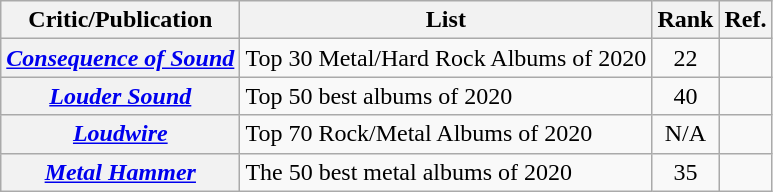<table class="wikitable plainrowheaders">
<tr>
<th>Critic/Publication</th>
<th>List</th>
<th>Rank</th>
<th>Ref.</th>
</tr>
<tr>
<th scope="row"><em><a href='#'>Consequence of Sound</a></em></th>
<td>Top 30 Metal/Hard Rock Albums of 2020</td>
<td style="text-align:center;">22</td>
<td style="text-align:center;"></td>
</tr>
<tr>
<th scope="row"><em><a href='#'>Louder Sound</a></em></th>
<td>Top 50 best albums of 2020</td>
<td style="text-align:center;">40</td>
<td style="text-align:center;"></td>
</tr>
<tr>
<th scope="row"><em><a href='#'>Loudwire</a></em></th>
<td>Top 70 Rock/Metal Albums of 2020</td>
<td style="text-align:center;">N/A</td>
<td style="text-align:center;"></td>
</tr>
<tr>
<th scope="row"><em><a href='#'>Metal Hammer</a></em></th>
<td>The 50 best metal albums of 2020</td>
<td style="text-align:center;">35</td>
<td style="text-align:center;"></td>
</tr>
</table>
